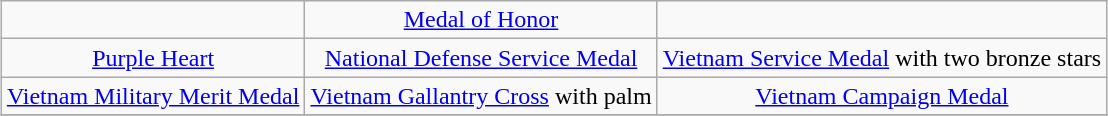<table class="wikitable" style="margin:1em auto; text-align:center;">
<tr>
<td></td>
<td><a href='#'>Medal of Honor</a></td>
<td></td>
</tr>
<tr>
<td><a href='#'>Purple Heart</a></td>
<td><a href='#'>National Defense Service Medal</a></td>
<td><a href='#'>Vietnam Service Medal</a> with two bronze stars</td>
</tr>
<tr>
<td><a href='#'>Vietnam Military Merit Medal</a></td>
<td><a href='#'>Vietnam Gallantry Cross</a> with palm</td>
<td><a href='#'>Vietnam Campaign Medal</a></td>
</tr>
<tr>
</tr>
</table>
